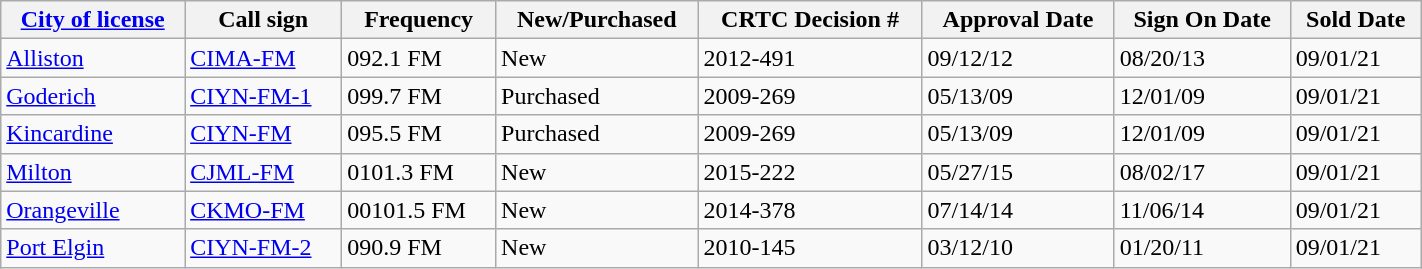<table class="wikitable sortable" width="75%">
<tr>
<th><a href='#'>City of license</a></th>
<th>Call sign</th>
<th>Frequency</th>
<th>New/Purchased</th>
<th>CRTC Decision #</th>
<th>Approval Date</th>
<th>Sign On Date</th>
<th>Sold Date</th>
</tr>
<tr>
<td><a href='#'>Alliston</a></td>
<td><a href='#'>CIMA-FM</a></td>
<td><span>0</span>92.1 FM</td>
<td>New</td>
<td>2012-491</td>
<td>09/12/12</td>
<td>08/20/13</td>
<td>09/01/21</td>
</tr>
<tr>
<td><a href='#'>Goderich</a></td>
<td><a href='#'>CIYN-FM-1</a></td>
<td><span>0</span>99.7 FM</td>
<td>Purchased</td>
<td>2009-269</td>
<td>05/13/09</td>
<td>12/01/09</td>
<td>09/01/21</td>
</tr>
<tr>
<td><a href='#'>Kincardine</a></td>
<td><a href='#'>CIYN-FM</a></td>
<td><span>0</span>95.5 FM</td>
<td>Purchased</td>
<td>2009-269</td>
<td>05/13/09</td>
<td>12/01/09</td>
<td>09/01/21</td>
</tr>
<tr>
<td><a href='#'>Milton</a></td>
<td><a href='#'>CJML-FM</a></td>
<td><span>0</span>101.3 FM</td>
<td>New</td>
<td>2015-222</td>
<td>05/27/15</td>
<td>08/02/17</td>
<td>09/01/21</td>
</tr>
<tr>
<td><a href='#'>Orangeville</a></td>
<td><a href='#'>CKMO-FM</a></td>
<td><span>00</span>101.5 FM</td>
<td>New</td>
<td>2014-378</td>
<td>07/14/14</td>
<td>11/06/14</td>
<td>09/01/21</td>
</tr>
<tr>
<td><a href='#'>Port Elgin</a></td>
<td><a href='#'>CIYN-FM-2</a></td>
<td><span>0</span>90.9 FM</td>
<td>New</td>
<td>2010-145</td>
<td>03/12/10</td>
<td>01/20/11</td>
<td>09/01/21</td>
</tr>
</table>
